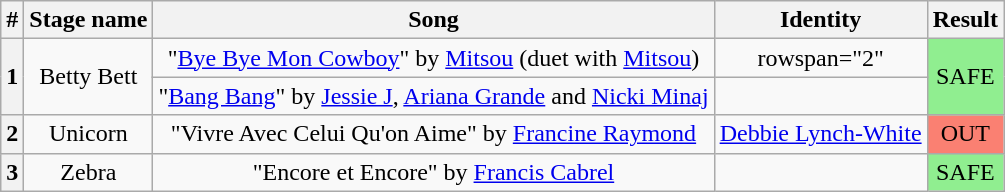<table class="wikitable plainrowheaders" style="text-align: center;">
<tr>
<th>#</th>
<th>Stage name</th>
<th>Song</th>
<th>Identity</th>
<th>Result</th>
</tr>
<tr>
<th rowspan="2">1</th>
<td rowspan="2">Betty Bett</td>
<td>"<a href='#'>Bye Bye Mon Cowboy</a>" by <a href='#'>Mitsou</a> (duet with <a href='#'>Mitsou</a>)</td>
<td>rowspan="2" </td>
<td rowspan="2" bgcolor="lightgreen">SAFE</td>
</tr>
<tr>
<td>"<a href='#'>Bang Bang</a>" by <a href='#'>Jessie J</a>, <a href='#'>Ariana Grande</a> and <a href='#'>Nicki Minaj</a></td>
</tr>
<tr>
<th>2</th>
<td>Unicorn</td>
<td>"Vivre Avec Celui Qu'on Aime" by <a href='#'>Francine Raymond</a></td>
<td><a href='#'>Debbie Lynch-White</a></td>
<td bgcolor="salmon">OUT</td>
</tr>
<tr>
<th>3</th>
<td>Zebra</td>
<td>"Encore et Encore" by <a href='#'>Francis Cabrel</a></td>
<td></td>
<td bgcolor="lightgreen">SAFE</td>
</tr>
</table>
